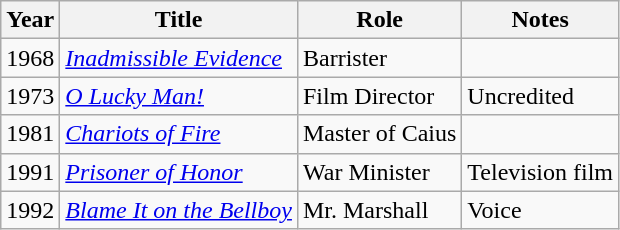<table class="wikitable">
<tr>
<th>Year</th>
<th>Title</th>
<th>Role</th>
<th>Notes</th>
</tr>
<tr>
<td>1968</td>
<td><em><a href='#'>Inadmissible Evidence</a></em></td>
<td>Barrister</td>
<td></td>
</tr>
<tr>
<td>1973</td>
<td><em><a href='#'>O Lucky Man!</a></em></td>
<td>Film Director</td>
<td>Uncredited</td>
</tr>
<tr>
<td>1981</td>
<td><em><a href='#'>Chariots of Fire</a></em></td>
<td>Master of Caius</td>
<td></td>
</tr>
<tr>
<td>1991</td>
<td><em><a href='#'>Prisoner of Honor</a></em></td>
<td>War Minister</td>
<td>Television film</td>
</tr>
<tr>
<td>1992</td>
<td><em><a href='#'>Blame It on the Bellboy</a></em></td>
<td>Mr. Marshall</td>
<td>Voice</td>
</tr>
</table>
